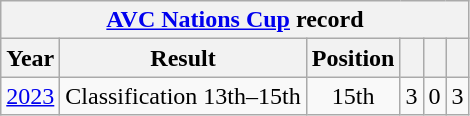<table class="wikitable" style="text-align: center;">
<tr>
<th colspan=6><a href='#'>AVC Nations Cup</a> record</th>
</tr>
<tr>
<th>Year</th>
<th>Result</th>
<th>Position</th>
<th></th>
<th></th>
<th></th>
</tr>
<tr>
<td> <a href='#'>2023</a></td>
<td>Classification 13th–15th</td>
<td>15th</td>
<td>3</td>
<td>0</td>
<td>3</td>
</tr>
</table>
